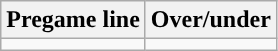<table class="wikitable">
<tr align="center">
<th>Pregame line</th>
<th>Over/under</th>
</tr>
<tr align="center">
<td></td>
<td></td>
</tr>
</table>
